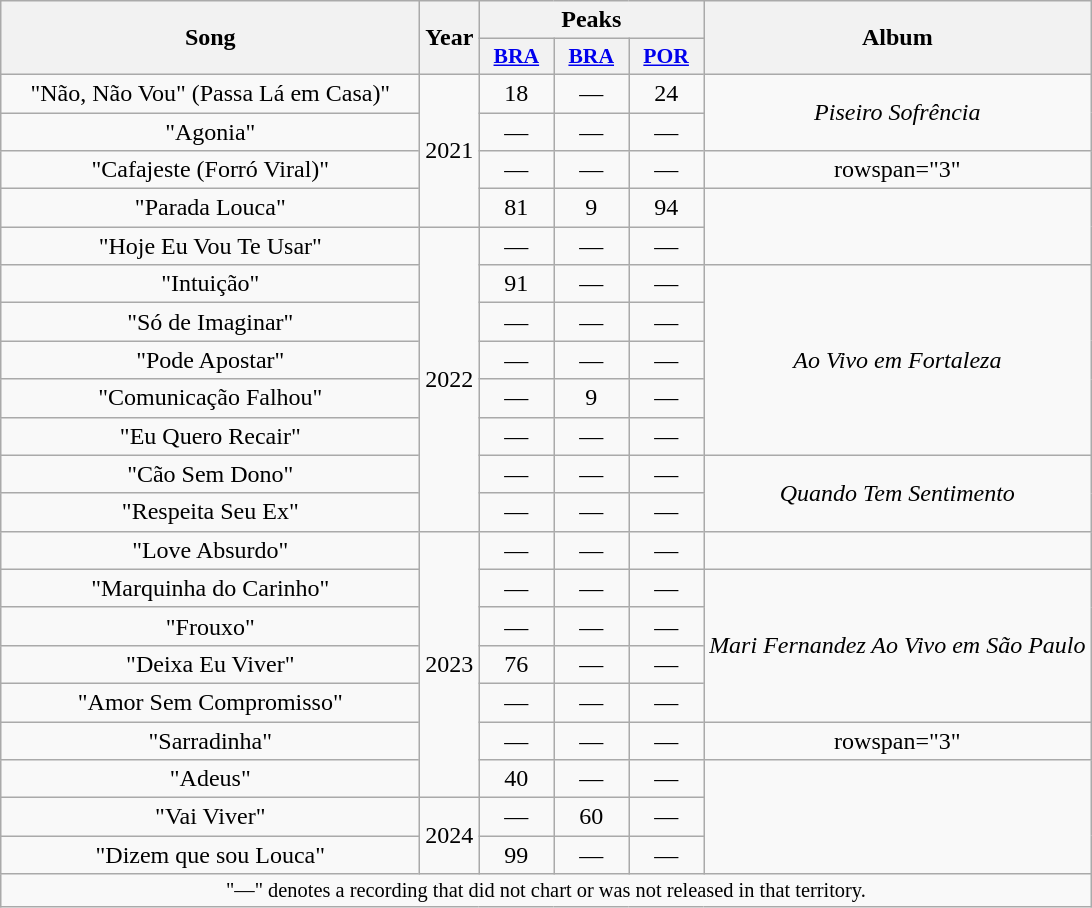<table class="wikitable plainrowheaders" style="text-align:center;">
<tr>
<th rowspan="2" style="width:17em;">Song</th>
<th rowspan="2" style="width:1em;">Year</th>
<th colspan="3">Peaks</th>
<th rowspan="2">Album</th>
</tr>
<tr>
<th scope="col" style="width:3em;font-size:90%;"><a href='#'>BRA</a></th>
<th scope="col" style="width:3em;font-size:90%;"><a href='#'>BRA<br></a></th>
<th scope="col" style="width:3em;font-size:90%;"><a href='#'>POR</a></th>
</tr>
<tr>
<td>"Não, Não Vou" (Passa Lá em Casa)"</td>
<td rowspan="4">2021</td>
<td>18</td>
<td>—</td>
<td>24</td>
<td rowspan="2"><em>Piseiro Sofrência</em></td>
</tr>
<tr>
<td>"Agonia" </td>
<td>—</td>
<td>—</td>
<td>—</td>
</tr>
<tr>
<td>"Cafajeste (Forró Viral)"</td>
<td>—</td>
<td>—</td>
<td>—</td>
<td>rowspan="3" </td>
</tr>
<tr>
<td>"Parada Louca" </td>
<td>81</td>
<td>9 </td>
<td>94</td>
</tr>
<tr>
<td>"Hoje Eu Vou Te Usar" </td>
<td rowspan="8">2022</td>
<td>—</td>
<td>—</td>
<td>—</td>
</tr>
<tr>
<td>"Intuição"</td>
<td>91</td>
<td>—</td>
<td>—</td>
<td rowspan="5"><em>Ao Vivo em Fortaleza</em></td>
</tr>
<tr>
<td>"Só de Imaginar" </td>
<td>—</td>
<td>—</td>
<td>—</td>
</tr>
<tr>
<td>"Pode Apostar" </td>
<td>—</td>
<td>—</td>
<td>—</td>
</tr>
<tr>
<td>"Comunicação Falhou" </td>
<td>—</td>
<td>9 </td>
<td>—</td>
</tr>
<tr>
<td>"Eu Quero Recair" </td>
<td>—</td>
<td>—</td>
<td>—</td>
</tr>
<tr>
<td>"Cão Sem Dono"</td>
<td>—</td>
<td>—</td>
<td>—</td>
<td rowspan="2"><em>Quando Tem Sentimento</em></td>
</tr>
<tr>
<td>"Respeita Seu Ex" </td>
<td>—</td>
<td>—</td>
<td>—</td>
</tr>
<tr>
<td>"Love Absurdo" </td>
<td rowspan="7">2023</td>
<td>—</td>
<td>—</td>
<td>—</td>
<td></td>
</tr>
<tr>
<td>"Marquinha do Carinho" </td>
<td>—</td>
<td>—</td>
<td>—</td>
<td rowspan="4"><em>Mari Fernandez Ao Vivo em São Paulo</em></td>
</tr>
<tr>
<td>"Frouxo" </td>
<td>—</td>
<td>—</td>
<td>—</td>
</tr>
<tr>
<td>"Deixa Eu Viver" </td>
<td>76</td>
<td>—</td>
<td>—</td>
</tr>
<tr>
<td>"Amor Sem Compromisso" </td>
<td>—</td>
<td>—</td>
<td>—</td>
</tr>
<tr>
<td>"Sarradinha" </td>
<td>—</td>
<td>—</td>
<td>—</td>
<td>rowspan="3" </td>
</tr>
<tr>
<td>"Adeus"</td>
<td>40</td>
<td>—</td>
<td>—</td>
</tr>
<tr>
<td>"Vai Viver"</td>
<td rowspan="2">2024</td>
<td>—</td>
<td>60 </td>
<td>—</td>
</tr>
<tr>
<td>"Dizem que sou Louca"</td>
<td>99</td>
<td>—</td>
<td>—</td>
</tr>
<tr>
<td colspan="8" style="font-size:85%">"—" denotes a recording that did not chart or was not released in that territory.</td>
</tr>
</table>
